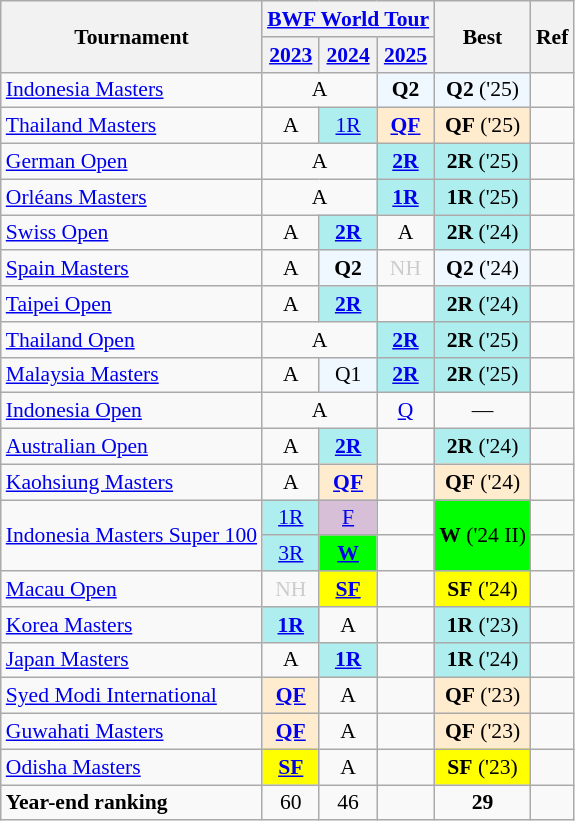<table class="wikitable" style="font-size: 90%; text-align:center">
<tr>
<th rowspan="2">Tournament</th>
<th colspan="3"><a href='#'>BWF World Tour</a></th>
<th rowspan="2">Best</th>
<th rowspan="2">Ref</th>
</tr>
<tr>
<th><a href='#'>2023</a></th>
<th><a href='#'>2024</a></th>
<th><a href='#'>2025</a></th>
</tr>
<tr>
<td align=left><a href='#'>Indonesia Masters</a></td>
<td colspan="2">A</td>
<td 2025; bgcolor=F0F8FF><strong>Q2</strong></td>
<td bgcolor=F0F8FF><strong>Q2</strong> ('25)</td>
<td></td>
</tr>
<tr>
<td align=left><a href='#'>Thailand Masters</a></td>
<td>A</td>
<td bgcolor=AFEEEE><a href='#'>1R</a></td>
<td bgcolor=FFEBCD><strong><a href='#'>QF</a></strong></td>
<td bgcolor=FFEBCD><strong>QF</strong> ('25)</td>
<td></td>
</tr>
<tr>
<td align=left><a href='#'>German Open</a></td>
<td colspan="2">A</td>
<td bgcolor=AFEEEE><strong><a href='#'>2R</a></strong></td>
<td bgcolor=AFEEEE><strong>2R</strong> ('25)</td>
<td></td>
</tr>
<tr>
<td align=left><a href='#'>Orléans Masters</a></td>
<td colspan="2">A</td>
<td bgcolor=AFEEEE><strong><a href='#'>1R</a></strong></td>
<td bgcolor=AFEEEE><strong>1R</strong> ('25)</td>
<td></td>
</tr>
<tr>
<td align=left><a href='#'>Swiss Open</a></td>
<td>A</td>
<td bgcolor=AFEEEE><strong><a href='#'>2R</a></strong></td>
<td>A</td>
<td bgcolor=AFEEEE><strong>2R</strong> ('24)</td>
<td></td>
</tr>
<tr>
<td align=left><a href='#'>Spain Masters</a></td>
<td>A</td>
<td 2024; bgcolor=F0F8FF><strong>Q2</strong></td>
<td 2025; style=color:#ccc>NH</td>
<td bgcolor=F0F8FF><strong>Q2</strong> ('24)</td>
<td></td>
</tr>
<tr>
<td align=left><a href='#'>Taipei Open</a></td>
<td>A</td>
<td bgcolor=AFEEEE><strong><a href='#'>2R</a></strong></td>
<td><a href='#'></a></td>
<td bgcolor=AFEEEE><strong>2R</strong> ('24)</td>
<td></td>
</tr>
<tr>
<td align=left><a href='#'>Thailand Open</a></td>
<td colspan="2">A</td>
<td bgcolor=AFEEEE><strong><a href='#'>2R</a></strong></td>
<td bgcolor=AFEEEE><strong>2R</strong> ('25)</td>
<td></td>
</tr>
<tr>
<td align=left><a href='#'>Malaysia Masters</a></td>
<td>A</td>
<td 2024; bgcolor=F0F8FF>Q1</td>
<td bgcolor=AFEEEE><strong><a href='#'>2R</a></strong></td>
<td bgcolor=AFEEEE><strong>2R</strong> ('25)</td>
<td></td>
</tr>
<tr>
<td align=left><a href='#'>Indonesia Open</a></td>
<td colspan="2">A</td>
<td><a href='#'>Q</a></td>
<td>—</td>
<td></td>
</tr>
<tr>
<td align=left><a href='#'>Australian Open</a></td>
<td>A</td>
<td bgcolor=AFEEEE><strong><a href='#'>2R</a></strong></td>
<td></td>
<td bgcolor=AFEEEE><strong>2R</strong> ('24)</td>
<td></td>
</tr>
<tr>
<td align=left><a href='#'>Kaohsiung Masters</a></td>
<td>A</td>
<td bgcolor=FFEBCD><strong><a href='#'>QF</a></strong></td>
<td></td>
<td bgcolor=FFEBCD><strong>QF</strong> ('24)</td>
<td></td>
</tr>
<tr>
<td rowspan="2" align=left><a href='#'>Indonesia Masters Super 100</a></td>
<td bgcolor=AFEEEE><a href='#'>1R</a></td>
<td bgcolor=D8BFD8><a href='#'>F</a></td>
<td></td>
<td rowspan="2" bgcolor=00FF00><strong>W</strong> ('24 II)</td>
<td></td>
</tr>
<tr>
<td bgcolor=AFEEEE><a href='#'>3R</a></td>
<td bgcolor=00FF00><strong><a href='#'>W</a></strong></td>
<td></td>
<td></td>
</tr>
<tr>
<td align=left><a href='#'>Macau Open</a></td>
<td style=color:#ccc>NH</td>
<td bgcolor=FFFF00><strong><a href='#'>SF</a></strong></td>
<td></td>
<td bgcolor=FFFF00><strong>SF</strong> ('24)</td>
<td></td>
</tr>
<tr>
<td align=left><a href='#'>Korea Masters</a></td>
<td bgcolor=AFEEEE><strong><a href='#'>1R</a></strong></td>
<td>A</td>
<td></td>
<td bgcolor=AFEEEE><strong>1R</strong> ('23)</td>
<td></td>
</tr>
<tr>
<td align=left><a href='#'>Japan Masters</a></td>
<td>A</td>
<td bgcolor=AFEEEE><strong><a href='#'>1R</a></strong></td>
<td></td>
<td bgcolor=AFEEEE><strong>1R</strong> ('24)</td>
<td></td>
</tr>
<tr>
<td align=left><a href='#'>Syed Modi International</a></td>
<td bgcolor=FFEBCD><strong><a href='#'>QF</a></strong></td>
<td>A</td>
<td></td>
<td bgcolor=FFEBCD><strong>QF</strong> ('23)</td>
<td></td>
</tr>
<tr>
<td align=left><a href='#'>Guwahati Masters</a></td>
<td bgcolor=FFEBCD><strong><a href='#'>QF</a></strong></td>
<td>A</td>
<td></td>
<td bgcolor=FFEBCD><strong>QF</strong> ('23)</td>
<td></td>
</tr>
<tr>
<td align=left><a href='#'>Odisha Masters</a></td>
<td bgcolor=FFFF00><strong><a href='#'>SF</a></strong></td>
<td>A</td>
<td></td>
<td bgcolor=FFFF00><strong>SF</strong> ('23)</td>
<td></td>
</tr>
<tr>
<td align=left><strong>Year-end ranking</strong></td>
<td 2023;>60</td>
<td 2024;>46</td>
<td 2025;></td>
<td Best;><strong>29</strong></td>
<td></td>
</tr>
</table>
